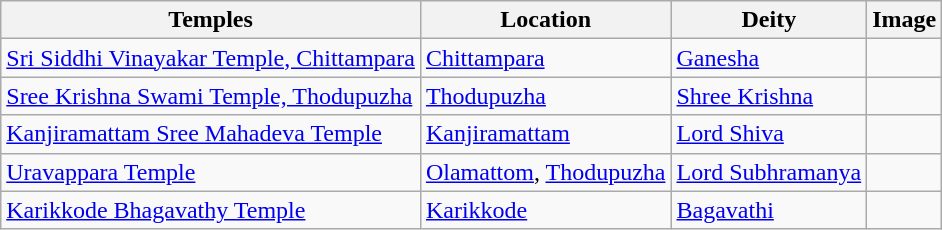<table class="wikitable sortable">
<tr>
<th>Temples</th>
<th>Location</th>
<th>Deity</th>
<th>Image</th>
</tr>
<tr>
<td><a href='#'>Sri Siddhi Vinayakar Temple, Chittampara</a></td>
<td><a href='#'>Chittampara</a></td>
<td><a href='#'>Ganesha</a></td>
<td></td>
</tr>
<tr>
<td><a href='#'>Sree Krishna Swami Temple, Thodupuzha</a></td>
<td><a href='#'>Thodupuzha</a></td>
<td><a href='#'>Shree Krishna</a></td>
<td></td>
</tr>
<tr>
<td><a href='#'>Kanjiramattam Sree Mahadeva Temple</a></td>
<td><a href='#'>Kanjiramattam</a></td>
<td><a href='#'>Lord Shiva</a></td>
<td></td>
</tr>
<tr>
<td><a href='#'>Uravappara Temple</a></td>
<td><a href='#'>Olamattom</a>, <a href='#'>Thodupuzha</a></td>
<td><a href='#'>Lord Subhramanya</a></td>
<td></td>
</tr>
<tr>
<td><a href='#'>Karikkode Bhagavathy Temple</a></td>
<td><a href='#'>Karikkode</a></td>
<td><a href='#'>Bagavathi</a></td>
<td></td>
</tr>
</table>
